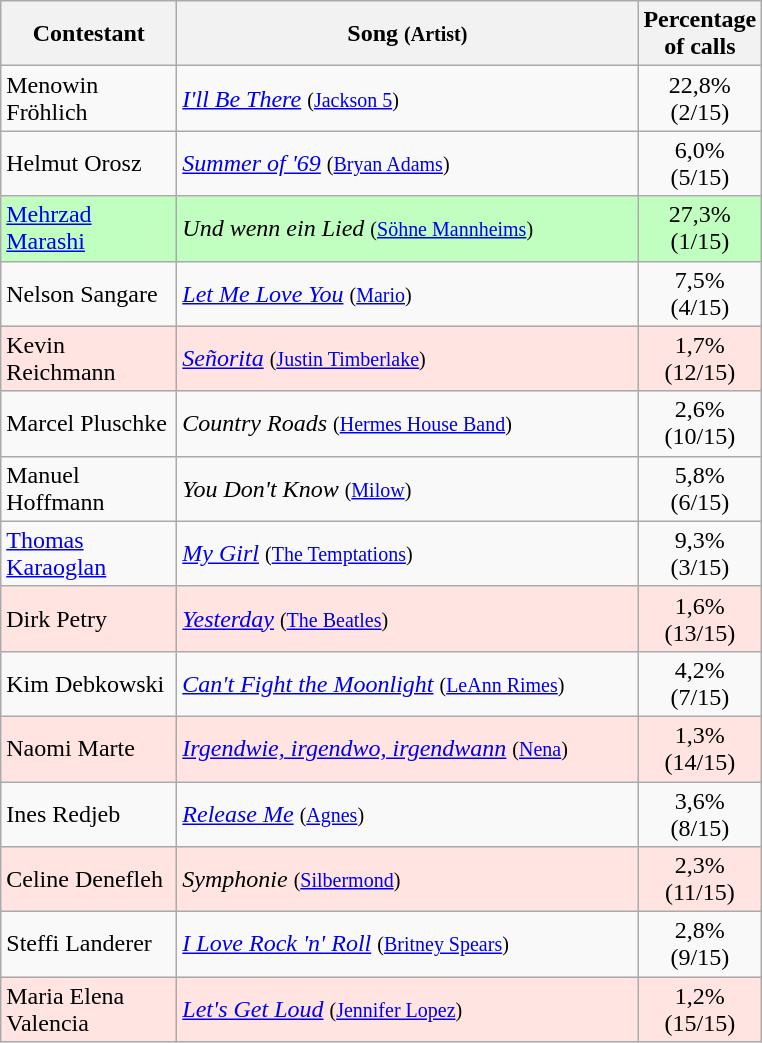<table class="wikitable">
<tr ">
<th style="width:110px;">Contestant</th>
<th style="width:300px;">Song <small>(Artist)</small></th>
<th style="width:28px;">Percentage of calls</th>
</tr>
<tr>
<td align="left">Menowin Fröhlich</td>
<td align="left"><em><a href='#'>I'll Be There</a></em> <small>(<a href='#'>Jackson 5</a>)</small></td>
<td style="text-align:center;">22,8% (2/15)</td>
</tr>
<tr>
<td align="left">Helmut Orosz</td>
<td align="left"><em><a href='#'>Summer of '69</a></em> <small>(<a href='#'>Bryan Adams</a>)</small></td>
<td style="text-align:center;">6,0% (5/15)</td>
</tr>
<tr style="background:#c1ffc1;">
<td align="left"><a href='#'>Mehrzad Marashi</a></td>
<td align="left"><em>Und wenn ein Lied</em> <small>(<a href='#'>Söhne Mannheims</a>)</small></td>
<td style="text-align:center;">27,3% (1/15)</td>
</tr>
<tr>
<td align="left">Nelson Sangare</td>
<td align="left"><em><a href='#'>Let Me Love You</a></em> <small>(<a href='#'>Mario</a>)</small></td>
<td style="text-align:center;">7,5% (4/15)</td>
</tr>
<tr style="background:#ffe4e1;">
<td align="left">Kevin Reichmann</td>
<td align="left"><em><a href='#'>Señorita</a></em> <small>(<a href='#'>Justin Timberlake</a>)</small></td>
<td style="text-align:center;">1,7% (12/15)</td>
</tr>
<tr>
<td align="left">Marcel Pluschke</td>
<td align="left"><em>Country Roads</em> <small>(<a href='#'>Hermes House Band</a>)</small></td>
<td style="text-align:center;">2,6% (10/15)</td>
</tr>
<tr>
<td align="left">Manuel Hoffmann</td>
<td align="left"><em>You Don't Know</em> <small>(<a href='#'>Milow</a>)</small></td>
<td style="text-align:center;">5,8% (6/15)</td>
</tr>
<tr>
<td align="left"><a href='#'>Thomas Karaoglan</a></td>
<td align="left"><em><a href='#'>My Girl</a></em> <small>(<a href='#'>The Temptations</a>)</small></td>
<td style="text-align:center;">9,3% (3/15)</td>
</tr>
<tr style="background:#ffe4e1;">
<td align="left">Dirk Petry</td>
<td align="left"><em><a href='#'>Yesterday</a></em> <small>(<a href='#'>The Beatles</a>)</small></td>
<td style="text-align:center;">1,6% (13/15)</td>
</tr>
<tr>
<td align="left">Kim Debkowski</td>
<td align="left"><em><a href='#'>Can't Fight the Moonlight</a></em> <small>(<a href='#'>LeAnn Rimes</a>)</small></td>
<td style="text-align:center;">4,2% (7/15)</td>
</tr>
<tr style="background:#ffe4e1;">
<td align="left">Naomi Marte</td>
<td align="left"><em><a href='#'>Irgendwie, irgendwo, irgendwann</a></em> <small>(<a href='#'>Nena</a>)</small></td>
<td style="text-align:center;">1,3% (14/15)</td>
</tr>
<tr>
<td align="left">Ines Redjeb</td>
<td align="left"><em><a href='#'>Release Me</a></em> <small>(<a href='#'>Agnes</a>)</small></td>
<td style="text-align:center;">3,6% (8/15)</td>
</tr>
<tr style="background:#ffe4e1;">
<td align="left">Celine Denefleh</td>
<td align="left"><em>Symphonie</em> <small>(<a href='#'>Silbermond</a>)</small></td>
<td style="text-align:center;">2,3% (11/15)</td>
</tr>
<tr>
<td align="left">Steffi Landerer</td>
<td align="left"><em><a href='#'>I Love Rock 'n' Roll</a></em> <small>(<a href='#'>Britney Spears</a>)</small></td>
<td style="text-align:center;">2,8% (9/15)</td>
</tr>
<tr style="background:#ffe4e1;">
<td align="left">Maria Elena Valencia</td>
<td align="left"><em><a href='#'>Let's Get Loud</a></em> <small>(<a href='#'>Jennifer Lopez</a>)</small></td>
<td style="text-align:center;">1,2% (15/15)</td>
</tr>
</table>
